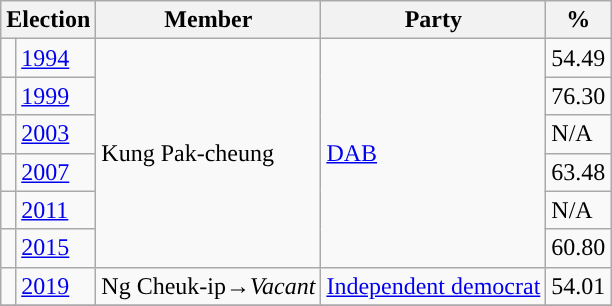<table class="wikitable">
<tr>
<th colspan="2">Election</th>
<th>Member</th>
<th>Party</th>
<th>%</th>
</tr>
<tr>
<td style="background-color: "></td>
<td><a href='#'>1994</a></td>
<td rowspan=6>Kung Pak-cheung</td>
<td rowspan=6><a href='#'>DAB</a></td>
<td>54.49</td>
</tr>
<tr>
<td style="background-color: "></td>
<td><a href='#'>1999</a></td>
<td>76.30</td>
</tr>
<tr>
<td style="background-color: "></td>
<td><a href='#'>2003</a></td>
<td>N/A</td>
</tr>
<tr>
<td style="background-color: "></td>
<td><a href='#'>2007</a></td>
<td>63.48</td>
</tr>
<tr>
<td style="background-color: "></td>
<td><a href='#'>2011</a></td>
<td>N/A</td>
</tr>
<tr>
<td style="background-color: "></td>
<td><a href='#'>2015</a></td>
<td>60.80</td>
</tr>
<tr>
<td style="background-color: "></td>
<td><a href='#'>2019</a></td>
<td>Ng Cheuk-ip→<em>Vacant</em></td>
<td><a href='#'>Independent democrat</a></td>
<td>54.01</td>
</tr>
<tr>
</tr>
</table>
